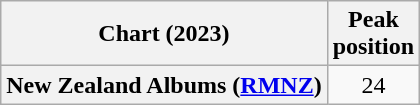<table class="wikitable sortable plainrowheaders" style="text-align:center">
<tr>
<th scope="col">Chart (2023)</th>
<th scope="col">Peak<br>position</th>
</tr>
<tr>
<th scope="row">New Zealand Albums (<a href='#'>RMNZ</a>)</th>
<td>24</td>
</tr>
</table>
